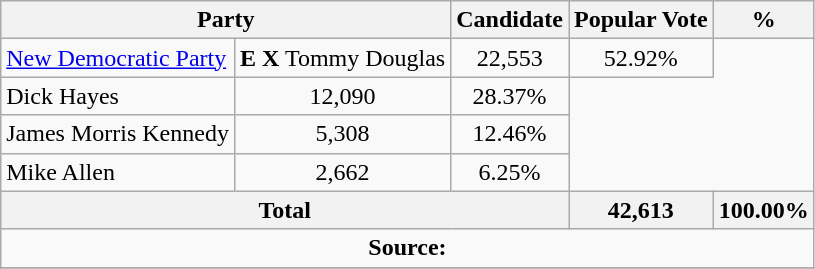<table class="wikitable">
<tr>
<th colspan="2">Party</th>
<th>Candidate</th>
<th>Popular Vote</th>
<th>%</th>
</tr>
<tr>
<td><a href='#'>New Democratic Party</a></td>
<td><strong>E</strong> <strong>X</strong> Tommy Douglas</td>
<td align=center>22,553</td>
<td align=center>52.92%</td>
</tr>
<tr>
<td>Dick Hayes</td>
<td align=center>12,090</td>
<td align=center>28.37%</td>
</tr>
<tr>
<td>James Morris Kennedy</td>
<td align=center>5,308</td>
<td align=center>12.46%</td>
</tr>
<tr>
<td>Mike Allen</td>
<td align=center>2,662</td>
<td align=center>6.25%</td>
</tr>
<tr>
<th colspan=3>Total</th>
<th>42,613</th>
<th>100.00%</th>
</tr>
<tr>
<td align="center" colspan=5><strong>Source:</strong> </td>
</tr>
<tr>
</tr>
</table>
